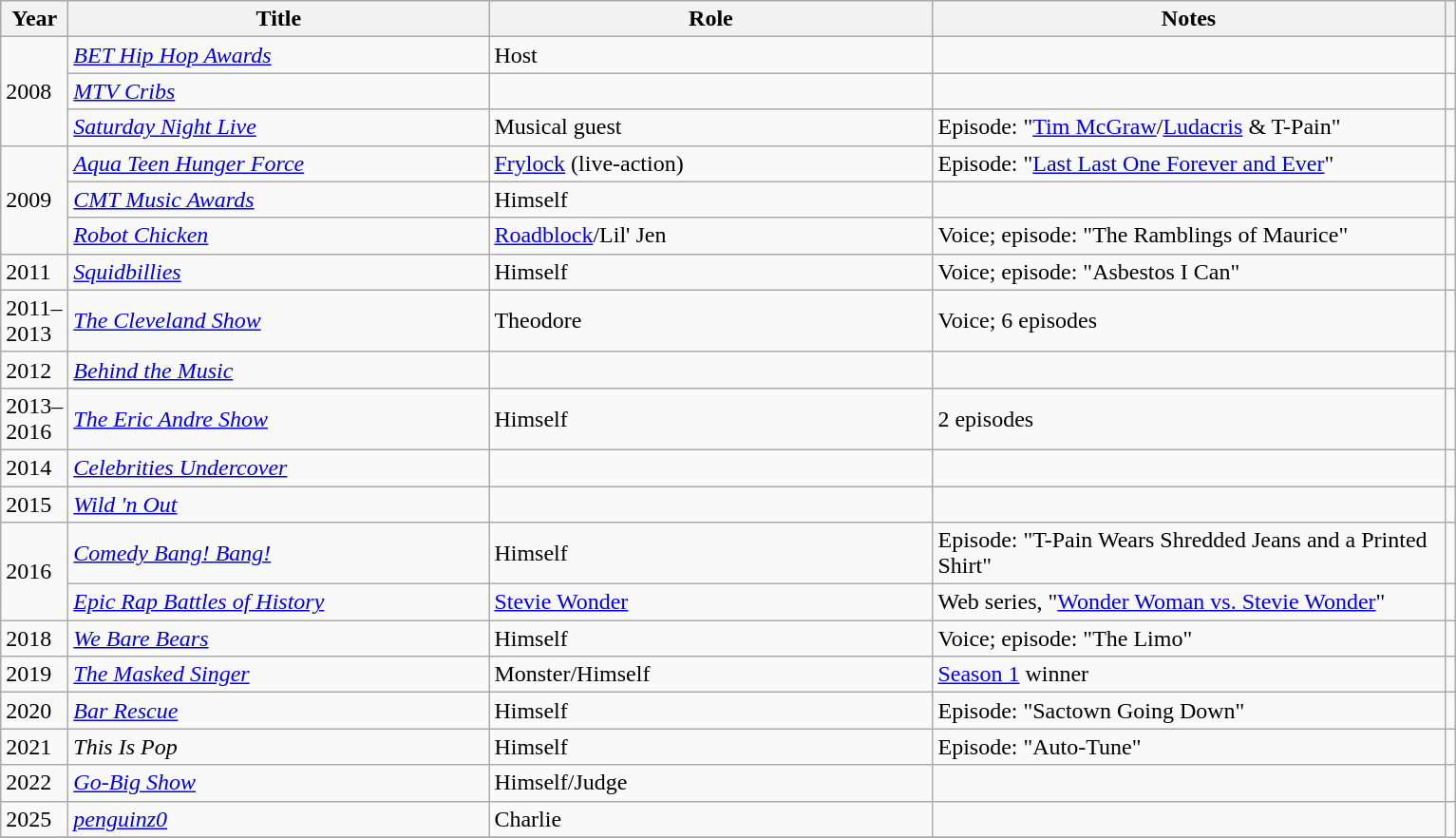<table class="wikitable sortable">
<tr>
<th scope="col" style="width:1em;">Year</th>
<th scope="col" style="width:18em;">Title</th>
<th scope="col" style="width:19em;">Role</th>
<th scope="col" style="width:22em;">Notes</th>
<th class="unsortable"></th>
</tr>
<tr>
<td rowspan=3>2008</td>
<td><em><a href='#'>BET Hip Hop Awards</a></em></td>
<td>Host</td>
<td></td>
<td></td>
</tr>
<tr>
<td><em><a href='#'>MTV Cribs</a></em></td>
<td></td>
<td></td>
<td></td>
</tr>
<tr>
<td><em><a href='#'>Saturday Night Live</a></em></td>
<td>Musical guest</td>
<td>Episode: "<a href='#'>Tim McGraw</a>/<a href='#'>Ludacris</a> & T-Pain"</td>
<td></td>
</tr>
<tr>
<td rowspan=3>2009</td>
<td><em><a href='#'>Aqua Teen Hunger Force</a></em></td>
<td><a href='#'>Frylock</a> (live-action)</td>
<td>Episode: "<a href='#'>Last Last One Forever and Ever</a>"</td>
<td></td>
</tr>
<tr>
<td><em><a href='#'>CMT Music Awards</a></em></td>
<td>Himself</td>
<td></td>
<td></td>
</tr>
<tr>
<td><em><a href='#'>Robot Chicken</a></em></td>
<td><a href='#'>Roadblock</a>/Lil' Jen</td>
<td>Voice; episode: "The Ramblings of Maurice"</td>
<td></td>
</tr>
<tr>
<td>2011</td>
<td><em><a href='#'>Squidbillies</a></em></td>
<td>Himself</td>
<td>Voice; episode: "Asbestos I Can"</td>
<td></td>
</tr>
<tr>
<td>2011–2013</td>
<td><em><a href='#'>The Cleveland Show</a></em></td>
<td>Theodore</td>
<td>Voice; 6 episodes</td>
<td></td>
</tr>
<tr>
<td>2012</td>
<td><em><a href='#'>Behind the Music</a></em></td>
<td></td>
<td></td>
<td></td>
</tr>
<tr>
<td>2013–2016</td>
<td><em><a href='#'>The Eric Andre Show</a></em></td>
<td>Himself</td>
<td>2 episodes</td>
<td></td>
</tr>
<tr>
<td>2014</td>
<td><em><a href='#'>Celebrities Undercover</a></em></td>
<td></td>
<td></td>
<td></td>
</tr>
<tr>
<td>2015</td>
<td><em><a href='#'>Wild 'n Out</a></em></td>
<td></td>
<td></td>
<td></td>
</tr>
<tr>
<td rowspan=2>2016</td>
<td><em><a href='#'>Comedy Bang! Bang!</a></em></td>
<td>Himself</td>
<td>Episode: "T-Pain Wears Shredded Jeans and a Printed Shirt"</td>
<td></td>
</tr>
<tr>
<td><em><a href='#'>Epic Rap Battles of History</a></em></td>
<td><a href='#'>Stevie Wonder</a></td>
<td>Web series, "<a href='#'>Wonder Woman vs. Stevie Wonder</a>"</td>
<td></td>
</tr>
<tr>
<td>2018</td>
<td><em><a href='#'>We Bare Bears</a></em></td>
<td>Himself</td>
<td>Voice; episode: "The Limo"</td>
<td></td>
</tr>
<tr>
<td>2019</td>
<td><em><a href='#'>The Masked Singer</a></em></td>
<td>Monster/Himself</td>
<td><a href='#'>Season 1</a> winner</td>
<td></td>
</tr>
<tr>
<td>2020</td>
<td><em><a href='#'>Bar Rescue</a></em></td>
<td>Himself</td>
<td>Episode: "Sactown Going Down"</td>
<td></td>
</tr>
<tr>
<td>2021</td>
<td><em>This Is Pop</em></td>
<td>Himself</td>
<td>Episode: "Auto-Tune"</td>
<td></td>
</tr>
<tr>
<td>2022</td>
<td><em><a href='#'>Go-Big Show</a></em></td>
<td>Himself/Judge</td>
<td></td>
<td></td>
</tr>
<tr>
<td>2025</td>
<td><em><a href='#'>penguinz0</a></em></td>
<td>Charlie</td>
<td></td>
</tr>
<tr>
</tr>
</table>
